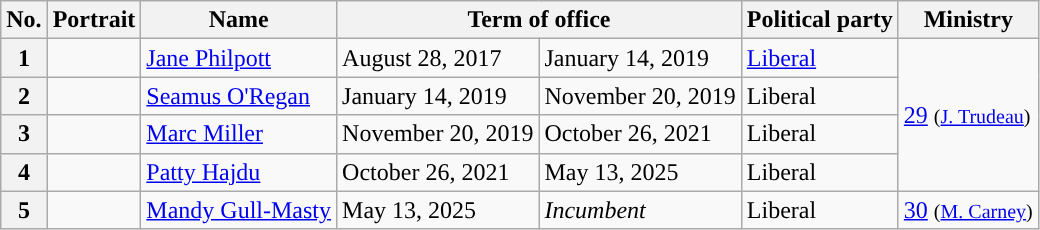<table class="wikitable">
<tr>
<th>No.</th>
<th>Portrait</th>
<th>Name</th>
<th colspan=2>Term of office</th>
<th>Political party</th>
<th>Ministry</th>
</tr>
<tr>
<th style="background:">1</th>
<td></td>
<td><a href='#'>Jane Philpott</a></td>
<td>August 28, 2017</td>
<td>January 14, 2019</td>
<td><a href='#'>Liberal</a></td>
<td rowspan=4><a href='#'>29</a> <small>(<a href='#'>J. Trudeau</a>)</small></td>
</tr>
<tr>
<th style="background:">2</th>
<td></td>
<td><a href='#'>Seamus O'Regan</a></td>
<td>January 14, 2019</td>
<td>November 20, 2019</td>
<td>Liberal</td>
</tr>
<tr>
<th style="background:">3</th>
<td></td>
<td><a href='#'>Marc Miller</a></td>
<td>November 20, 2019</td>
<td>October 26, 2021</td>
<td>Liberal</td>
</tr>
<tr>
<th style="background:">4</th>
<td></td>
<td><a href='#'>Patty Hajdu</a></td>
<td>October 26, 2021</td>
<td>May 13, 2025</td>
<td>Liberal</td>
</tr>
<tr>
<th style="background:">5</th>
<td></td>
<td><a href='#'>Mandy Gull-Masty</a></td>
<td>May 13, 2025</td>
<td><em>Incumbent</em></td>
<td>Liberal</td>
<td><a href='#'>30</a> <small>(<a href='#'>M. Carney</a>)</small></td>
</tr>
</table>
